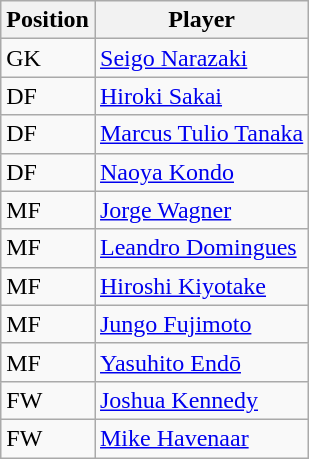<table class="wikitable sortable">
<tr>
<th>Position</th>
<th>Player</th>
</tr>
<tr>
<td>GK</td>
<td> <a href='#'>Seigo Narazaki</a></td>
</tr>
<tr>
<td>DF</td>
<td> <a href='#'>Hiroki Sakai</a></td>
</tr>
<tr>
<td>DF</td>
<td> <a href='#'>Marcus Tulio Tanaka</a></td>
</tr>
<tr>
<td>DF</td>
<td> <a href='#'>Naoya Kondo</a></td>
</tr>
<tr>
<td>MF</td>
<td> <a href='#'>Jorge Wagner</a></td>
</tr>
<tr>
<td>MF</td>
<td> <a href='#'>Leandro Domingues</a></td>
</tr>
<tr>
<td>MF</td>
<td> <a href='#'>Hiroshi Kiyotake</a></td>
</tr>
<tr>
<td>MF</td>
<td> <a href='#'>Jungo Fujimoto</a></td>
</tr>
<tr>
<td>MF</td>
<td> <a href='#'>Yasuhito Endō</a></td>
</tr>
<tr>
<td>FW</td>
<td> <a href='#'>Joshua Kennedy</a></td>
</tr>
<tr>
<td>FW</td>
<td> <a href='#'>Mike Havenaar</a></td>
</tr>
</table>
